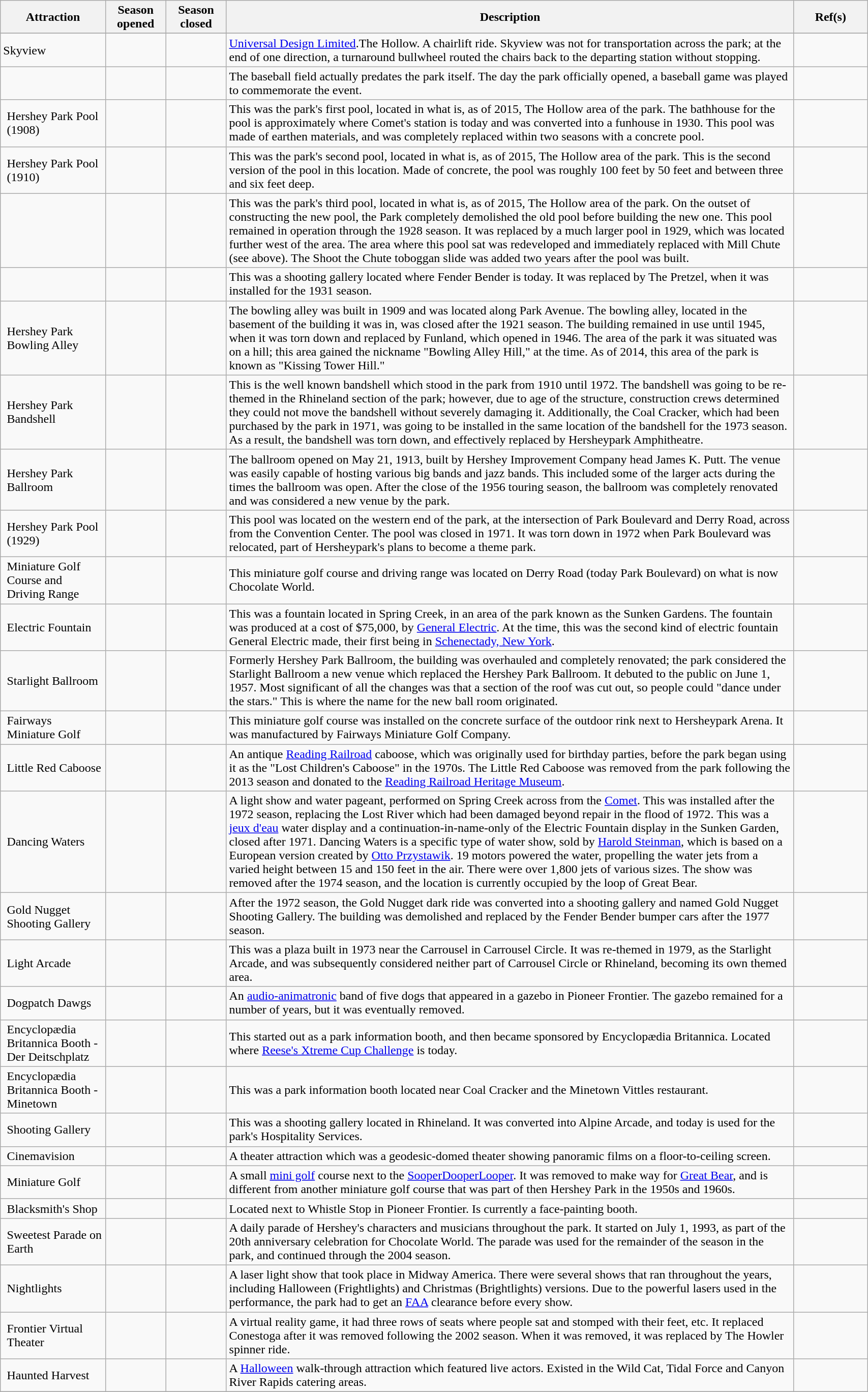<table class="wikitable sortable" border="1" width=90%>
<tr>
<th width=10%>Attraction</th>
<th width=5.75%>Season opened</th>
<th width=5.75%>Season closed</th>
<th width=54% class="unsortable">Description</th>
<th width=7% class="unsortable">Ref(s)</th>
</tr>
<tr>
</tr>
<tr>
<td>Skyview</td>
<td></td>
<td></td>
<td><a href='#'>Universal Design Limited</a>.The Hollow. A chairlift ride. Skyview was not for transportation across the park; at the end of one direction, a turnaround bullwheel routed the chairs back to the departing station without stopping.</td>
<td></td>
</tr>
<tr>
<td></td>
<td></td>
<td></td>
<td>The baseball field actually predates the park itself. The day the park officially opened, a baseball game was played to commemorate the event.</td>
<td></td>
</tr>
<tr>
<td style="padding-left: .5em">Hershey Park Pool (1908)</td>
<td></td>
<td></td>
<td>This was the park's first pool, located in what is, as of 2015, The Hollow area of the park. The bathhouse for the pool is approximately where Comet's station is today and was converted into a funhouse in 1930. This pool was made of earthen materials, and was completely replaced within two seasons with a concrete pool.</td>
<td></td>
</tr>
<tr>
<td style="padding-left: .5em">Hershey Park Pool (1910)</td>
<td></td>
<td></td>
<td>This was the park's second pool, located in what is, as of 2015, The Hollow area of the park. This is the second version of the pool in this location. Made of concrete, the pool was roughly 100 feet by 50 feet and between three and six feet deep.</td>
<td></td>
</tr>
<tr>
<td style="padding-left: .5em"></td>
<td></td>
<td></td>
<td>This was the park's third pool, located in what is, as of 2015, The Hollow area of the park. On the outset of constructing the new pool, the Park completely demolished the old pool before building the new one. This pool remained in operation through the 1928 season. It was replaced by a much larger pool in 1929, which was located further west of the area. The area where this pool sat was redeveloped and immediately replaced with Mill Chute (see above). The Shoot the Chute toboggan slide was added two years after the pool was built.</td>
<td></td>
</tr>
<tr>
<td style="padding-left: .5em"></td>
<td></td>
<td></td>
<td>This was a shooting gallery located where Fender Bender is today. It was replaced by The Pretzel, when it was installed for the 1931 season.</td>
<td></td>
</tr>
<tr>
<td style="padding-left: .5em">Hershey Park Bowling Alley</td>
<td></td>
<td></td>
<td>The bowling alley was built in 1909 and was located along Park Avenue. The bowling alley, located in the basement of the building it was in, was closed after the 1921 season. The building remained in use until 1945, when it was torn down and replaced by Funland, which opened in 1946. The area of the park it was situated was on a hill; this area gained the nickname "Bowling Alley Hill," at the time. As of 2014, this area of the park is known as "Kissing Tower Hill."</td>
<td></td>
</tr>
<tr>
<td style="padding-left: .5em">Hershey Park Bandshell</td>
<td></td>
<td></td>
<td>This is the well known bandshell which stood in the park from 1910 until 1972. The bandshell was going to be re-themed in the Rhineland section of the park; however, due to age of the structure, construction crews determined they could not move the bandshell without severely damaging it. Additionally, the Coal Cracker, which had been purchased by the park in 1971, was going to be installed in the same location of the bandshell for the 1973 season. As a result, the bandshell was torn down, and effectively replaced by Hersheypark Amphitheatre.</td>
<td></td>
</tr>
<tr>
<td style="padding-left: .5em">Hershey Park Ballroom</td>
<td></td>
<td></td>
<td>The ballroom opened on May 21, 1913, built by Hershey Improvement Company head James K. Putt. The venue was easily capable of hosting various big bands and jazz bands. This included some of the larger acts during the times the ballroom was open. After the close of the 1956 touring season, the ballroom was completely renovated and was considered a new venue by the park.</td>
<td></td>
</tr>
<tr>
<td style="padding-left: .5em">Hershey Park Pool (1929)</td>
<td></td>
<td></td>
<td>This pool was located on the western end of the park, at the intersection of Park Boulevard and Derry Road, across from the Convention Center. The pool was closed in 1971. It was torn down in 1972 when Park Boulevard was relocated, part of Hersheypark's plans to become a theme park.</td>
<td></td>
</tr>
<tr>
<td style="padding-left: .5em">Miniature Golf Course and<br>Driving Range</td>
<td></td>
<td></td>
<td>This miniature golf course and driving range was located on Derry Road (today Park Boulevard) on what is now Chocolate World.</td>
<td></td>
</tr>
<tr>
<td style="padding-left: .5em">Electric Fountain</td>
<td></td>
<td></td>
<td>This was a fountain located in Spring Creek, in an area of the park known as the Sunken Gardens. The fountain was produced at a cost of $75,000, by <a href='#'>General Electric</a>. At the time, this was the second kind of electric fountain General Electric made, their first being in <a href='#'>Schenectady, New York</a>.</td>
<td></td>
</tr>
<tr>
<td style="padding-left: .5em">Starlight Ballroom</td>
<td></td>
<td></td>
<td>Formerly Hershey Park Ballroom, the building was overhauled and completely renovated; the park considered the Starlight Ballroom a new venue which replaced the Hershey Park Ballroom. It debuted to the public on June 1, 1957. Most significant of all the changes was that a section of the roof was cut out, so people could "dance under the stars." This is where the name for the new ball room originated.</td>
<td></td>
</tr>
<tr>
<td style="padding-left: .5em">Fairways Miniature Golf</td>
<td></td>
<td></td>
<td>This miniature golf course was installed on the concrete surface of the outdoor rink next to Hersheypark Arena. It was manufactured by Fairways Miniature Golf Company.</td>
<td></td>
</tr>
<tr>
<td style="padding-left: .5em">Little Red Caboose</td>
<td></td>
<td></td>
<td>An antique <a href='#'>Reading Railroad</a> caboose, which was originally used for birthday parties, before the park began using it as the "Lost Children's Caboose" in the 1970s. The Little Red Caboose was removed from the park following the 2013 season and donated to the <a href='#'>Reading Railroad Heritage Museum</a>.</td>
<td></td>
</tr>
<tr>
<td style="padding-left: .5em">Dancing Waters</td>
<td></td>
<td></td>
<td>A light show and water pageant, performed on Spring Creek across from the <a href='#'>Comet</a>. This was installed after the 1972 season, replacing the Lost River which had been damaged beyond repair in the flood of 1972. This was a <a href='#'>jeux d'eau</a> water display and a continuation-in-name-only of the Electric Fountain display in the Sunken Garden, closed after 1971. Dancing Waters is a specific type of water show, sold by <a href='#'>Harold Steinman</a>, which is based on a European version created by <a href='#'>Otto Przystawik</a>. 19 motors powered the water, propelling the water jets from a varied height between 15 and 150 feet in the air. There were over 1,800 jets of various sizes. The show was removed after the 1974 season, and the location is currently occupied by the loop of Great Bear.</td>
<td></td>
</tr>
<tr>
<td style="padding-left: .5em">Gold Nugget Shooting Gallery</td>
<td></td>
<td></td>
<td>After the 1972 season, the Gold Nugget dark ride was converted into a shooting gallery and named Gold Nugget Shooting Gallery. The building was demolished and replaced by the Fender Bender bumper cars after the 1977 season.</td>
<td></td>
</tr>
<tr>
<td style="padding-left: .5em">Light Arcade</td>
<td></td>
<td></td>
<td>This was a plaza built in 1973 near the Carrousel in Carrousel Circle. It was re-themed in 1979, as the Starlight Arcade, and was subsequently considered neither part of Carrousel Circle or Rhineland, becoming its own themed area.</td>
<td></td>
</tr>
<tr>
<td style="padding-left: .5em">Dogpatch Dawgs</td>
<td></td>
<td></td>
<td>An <a href='#'>audio-animatronic</a> band of five dogs that appeared in a gazebo in Pioneer Frontier. The gazebo remained for a number of years, but it was eventually removed.</td>
<td></td>
</tr>
<tr>
<td style="padding-left: .5em">Encyclopædia Britannica Booth - Der Deitschplatz</td>
<td></td>
<td></td>
<td>This started out as a park information booth, and then became sponsored by Encyclopædia Britannica. Located where <a href='#'>Reese's Xtreme Cup Challenge</a> is today.</td>
<td></td>
</tr>
<tr>
<td style="padding-left: .5em">Encyclopædia Britannica Booth - Minetown</td>
<td></td>
<td></td>
<td>This was a park information booth located near Coal Cracker and the Minetown Vittles restaurant.</td>
<td></td>
</tr>
<tr>
<td style="padding-left: .5em">Shooting Gallery</td>
<td></td>
<td></td>
<td>This was a shooting gallery located in Rhineland. It was converted into Alpine Arcade, and today is used for the park's Hospitality Services.</td>
<td></td>
</tr>
<tr>
<td style="padding-left: .5em">Cinemavision</td>
<td></td>
<td></td>
<td>A theater attraction which was a geodesic-domed theater showing panoramic films on a floor-to-ceiling screen.</td>
<td></td>
</tr>
<tr>
<td style="padding-left: .5em">Miniature Golf</td>
<td></td>
<td></td>
<td>A small <a href='#'>mini golf</a> course next to the <a href='#'>SooperDooperLooper</a>. It was removed to make way for <a href='#'>Great Bear</a>, and is different from another miniature golf course that was part of then Hershey Park in the 1950s and 1960s.</td>
<td></td>
</tr>
<tr>
<td style="padding-left: .5em">Blacksmith's Shop</td>
<td></td>
<td></td>
<td>Located next to Whistle Stop in Pioneer Frontier. Is currently a face-painting booth.</td>
<td></td>
</tr>
<tr>
<td style="padding-left: .5em">Sweetest Parade on Earth</td>
<td></td>
<td></td>
<td>A daily parade of Hershey's characters and musicians throughout the park. It started on July 1, 1993, as part of the 20th anniversary celebration for Chocolate World. The parade was used for the remainder of the season in the park, and continued through the 2004 season.</td>
<td></td>
</tr>
<tr>
<td style="padding-left: .5em">Nightlights</td>
<td></td>
<td></td>
<td>A laser light show that took place in Midway America. There were several shows that ran throughout the years, including Halloween (Frightlights) and Christmas (Brightlights) versions. Due to the powerful lasers used in the performance, the park had to get an <a href='#'>FAA</a> clearance before every show.</td>
<td></td>
</tr>
<tr>
<td style="padding-left: .5em">Frontier Virtual Theater</td>
<td></td>
<td></td>
<td>A virtual reality game, it had three rows of seats where people sat and stomped with their feet, etc. It replaced Conestoga after it was removed following the 2002 season. When it was removed, it was replaced by The Howler spinner ride.</td>
<td></td>
</tr>
<tr>
<td style="padding-left: .5em">Haunted Harvest</td>
<td></td>
<td></td>
<td>A <a href='#'>Halloween</a> walk-through attraction which featured live actors. Existed in the Wild Cat, Tidal Force and Canyon River Rapids catering areas.</td>
<td></td>
</tr>
<tr>
</tr>
</table>
